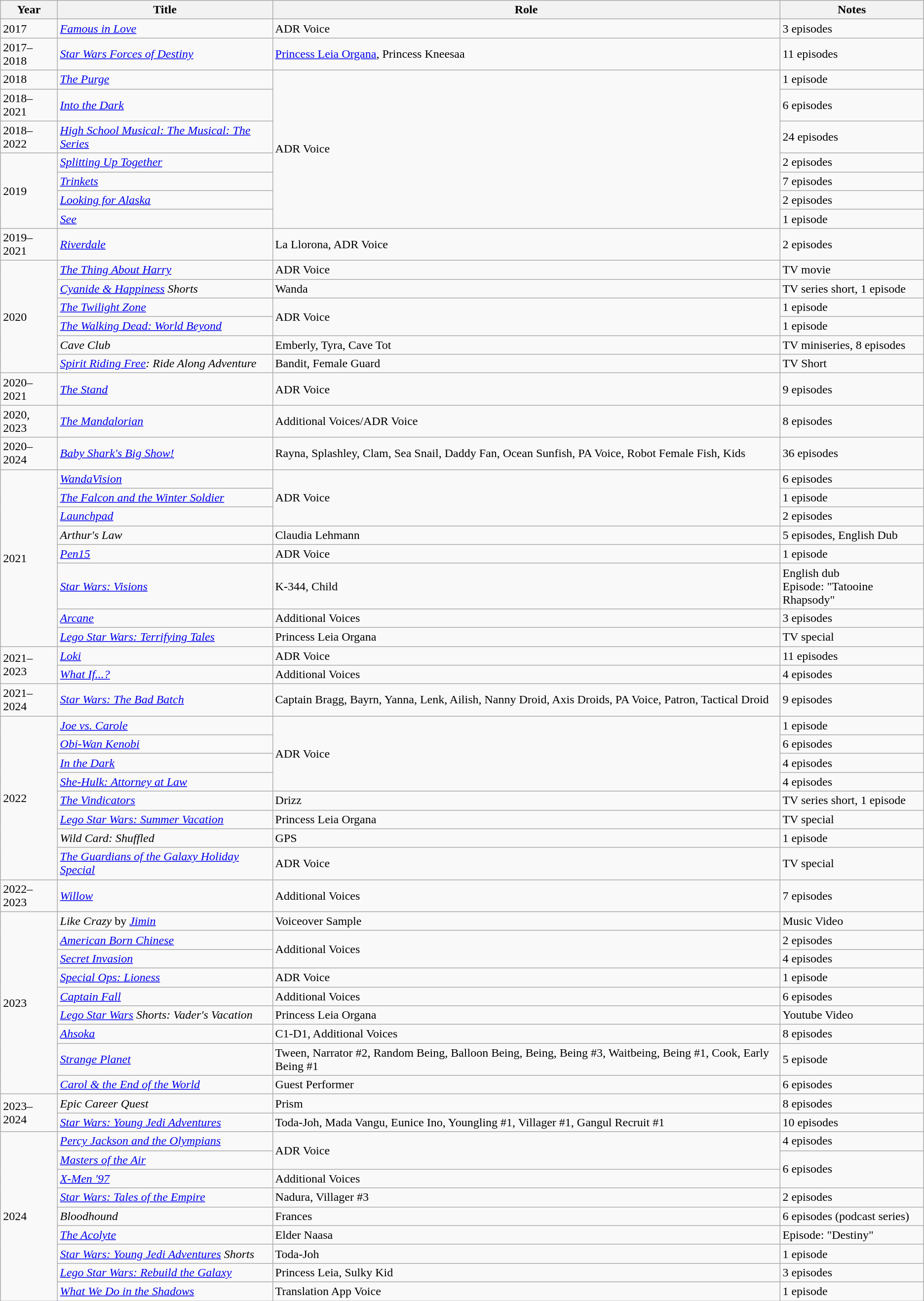<table class="wikitable sortable">
<tr>
<th>Year</th>
<th>Title</th>
<th>Role</th>
<th>Notes</th>
</tr>
<tr>
<td>2017</td>
<td><em><a href='#'>Famous in Love</a></em></td>
<td>ADR Voice</td>
<td>3 episodes</td>
</tr>
<tr>
<td>2017–2018</td>
<td><em><a href='#'>Star Wars Forces of Destiny</a></em></td>
<td><a href='#'>Princess Leia Organa</a>, Princess Kneesaa</td>
<td>11 episodes</td>
</tr>
<tr>
<td>2018</td>
<td><em><a href='#'>The Purge</a></em></td>
<td rowspan="7">ADR Voice</td>
<td>1 episode</td>
</tr>
<tr>
<td>2018–2021</td>
<td><em><a href='#'>Into the Dark</a></em></td>
<td>6 episodes</td>
</tr>
<tr>
<td>2018–2022</td>
<td><em><a href='#'>High School Musical: The Musical: The Series</a></em></td>
<td>24 episodes</td>
</tr>
<tr>
<td rowspan="4">2019</td>
<td><em><a href='#'>Splitting Up Together</a></em></td>
<td>2 episodes</td>
</tr>
<tr>
<td><em><a href='#'>Trinkets</a></em></td>
<td>7 episodes</td>
</tr>
<tr>
<td><em><a href='#'>Looking for Alaska</a></em></td>
<td>2 episodes</td>
</tr>
<tr>
<td><em><a href='#'>See</a></em></td>
<td>1 episode</td>
</tr>
<tr>
<td>2019–2021</td>
<td><em><a href='#'>Riverdale</a></em></td>
<td>La Llorona, ADR Voice</td>
<td>2 episodes</td>
</tr>
<tr>
<td rowspan="6">2020</td>
<td><em><a href='#'>The Thing About Harry</a></em></td>
<td>ADR Voice</td>
<td>TV movie</td>
</tr>
<tr>
<td><em><a href='#'>Cyanide & Happiness</a> Shorts</em></td>
<td>Wanda</td>
<td>TV series short, 1 episode</td>
</tr>
<tr>
<td><em><a href='#'>The Twilight Zone</a></em></td>
<td rowspan="2">ADR Voice</td>
<td>1 episode</td>
</tr>
<tr>
<td><em><a href='#'>The Walking Dead: World Beyond</a></em></td>
<td>1 episode</td>
</tr>
<tr>
<td><em>Cave Club</em></td>
<td>Emberly, Tyra, Cave Tot</td>
<td>TV miniseries, 8 episodes</td>
</tr>
<tr>
<td><em><a href='#'>Spirit Riding Free</a>: Ride Along Adventure</em></td>
<td>Bandit, Female Guard</td>
<td>TV Short</td>
</tr>
<tr>
<td>2020–2021</td>
<td><em><a href='#'>The Stand</a></em></td>
<td>ADR Voice</td>
<td>9 episodes</td>
</tr>
<tr>
<td>2020, 2023</td>
<td><em><a href='#'>The Mandalorian</a></em></td>
<td>Additional Voices/ADR Voice</td>
<td>8 episodes</td>
</tr>
<tr>
<td>2020–2024</td>
<td><em><a href='#'>Baby Shark's Big Show!</a></em></td>
<td>Rayna, Splashley, Clam, Sea Snail, Daddy Fan, Ocean Sunfish, PA Voice, Robot Female Fish, Kids</td>
<td>36 episodes</td>
</tr>
<tr>
<td rowspan="8">2021</td>
<td><em><a href='#'>WandaVision</a></em></td>
<td rowspan="3">ADR Voice</td>
<td>6 episodes</td>
</tr>
<tr>
<td><em><a href='#'>The Falcon and the Winter Soldier</a></em></td>
<td>1 episode</td>
</tr>
<tr>
<td><em><a href='#'>Launchpad</a></em></td>
<td>2 episodes</td>
</tr>
<tr>
<td><em>Arthur's Law</em></td>
<td>Claudia Lehmann</td>
<td>5 episodes, English Dub </td>
</tr>
<tr>
<td><em><a href='#'>Pen15</a></em></td>
<td>ADR Voice</td>
<td>1 episode</td>
</tr>
<tr>
<td><em><a href='#'>Star Wars: Visions</a></em></td>
<td>K-344, Child</td>
<td>English dub<br>Episode: "Tatooine Rhapsody"</td>
</tr>
<tr>
<td><em><a href='#'>Arcane</a></em></td>
<td>Additional Voices</td>
<td>3 episodes</td>
</tr>
<tr>
<td><em><a href='#'>Lego Star Wars: Terrifying Tales</a></em></td>
<td>Princess Leia Organa</td>
<td>TV special</td>
</tr>
<tr>
<td rowspan="2">2021–2023</td>
<td><em><a href='#'>Loki</a></em></td>
<td>ADR Voice</td>
<td>11 episodes</td>
</tr>
<tr>
<td><em><a href='#'>What If...?</a></em></td>
<td>Additional Voices</td>
<td>4 episodes</td>
</tr>
<tr>
<td>2021–2024</td>
<td><em><a href='#'>Star Wars: The Bad Batch</a></em></td>
<td>Captain Bragg, Bayrn, Yanna, Lenk, Ailish, Nanny Droid, Axis Droids, PA Voice, Patron, Tactical Droid</td>
<td>9 episodes</td>
</tr>
<tr>
<td rowspan="8">2022</td>
<td><em><a href='#'>Joe vs. Carole</a></em></td>
<td rowspan="4">ADR Voice</td>
<td>1 episode</td>
</tr>
<tr>
<td><em><a href='#'>Obi-Wan Kenobi</a></em></td>
<td>6 episodes</td>
</tr>
<tr>
<td><em><a href='#'>In the Dark</a></em></td>
<td>4 episodes</td>
</tr>
<tr>
<td><em><a href='#'>She-Hulk: Attorney at Law</a></em></td>
<td>4 episodes</td>
</tr>
<tr>
<td><em><a href='#'>The Vindicators</a></em></td>
<td>Drizz</td>
<td>TV series short, 1 episode</td>
</tr>
<tr>
<td><em><a href='#'>Lego Star Wars: Summer Vacation</a></em></td>
<td>Princess Leia Organa</td>
<td>TV special</td>
</tr>
<tr>
<td><em>Wild Card: Shuffled</em></td>
<td>GPS</td>
<td>1 episode</td>
</tr>
<tr>
<td><em><a href='#'>The Guardians of the Galaxy Holiday Special</a></em></td>
<td>ADR Voice</td>
<td>TV special</td>
</tr>
<tr>
<td>2022–2023</td>
<td><em><a href='#'>Willow</a></em></td>
<td>Additional Voices</td>
<td>7 episodes</td>
</tr>
<tr>
<td rowspan="9">2023</td>
<td><em>Like Crazy</em> by <em><a href='#'>Jimin</a></em></td>
<td>Voiceover Sample</td>
<td>Music Video</td>
</tr>
<tr>
<td><em><a href='#'>American Born Chinese</a></em></td>
<td rowspan="2">Additional Voices</td>
<td>2 episodes</td>
</tr>
<tr>
<td><em><a href='#'>Secret Invasion</a></em></td>
<td>4 episodes</td>
</tr>
<tr>
<td><em><a href='#'>Special Ops: Lioness</a></em></td>
<td>ADR Voice</td>
<td>1 episode</td>
</tr>
<tr>
<td><em><a href='#'>Captain Fall</a></em></td>
<td>Additional Voices</td>
<td>6 episodes</td>
</tr>
<tr>
<td><em><a href='#'>Lego Star Wars</a> Shorts: Vader's Vacation</em></td>
<td>Princess Leia Organa</td>
<td>Youtube Video</td>
</tr>
<tr>
<td><em><a href='#'>Ahsoka</a></em></td>
<td>C1-D1, Additional Voices</td>
<td>8 episodes</td>
</tr>
<tr>
<td><em><a href='#'>Strange Planet</a></em></td>
<td>Tween, Narrator #2, Random Being, Balloon Being, Being, Being #3, Waitbeing, Being #1, Cook, Early Being #1</td>
<td>5 episode</td>
</tr>
<tr>
<td><em><a href='#'>Carol & the End of the World</a></em></td>
<td>Guest Performer</td>
<td>6 episodes</td>
</tr>
<tr>
<td rowspan="2">2023–2024</td>
<td><em>Epic Career Quest</em></td>
<td>Prism</td>
<td>8 episodes</td>
</tr>
<tr>
<td><em><a href='#'>Star Wars: Young Jedi Adventures</a></em></td>
<td>Toda-Joh, Mada Vangu, Eunice Ino, Youngling #1, Villager #1, Gangul Recruit #1</td>
<td>10 episodes</td>
</tr>
<tr>
<td rowspan="9">2024</td>
<td><em><a href='#'>Percy Jackson and the Olympians</a></em></td>
<td rowspan="2">ADR Voice</td>
<td>4 episodes</td>
</tr>
<tr>
<td><em><a href='#'>Masters of the Air</a></em></td>
<td rowspan="2">6 episodes</td>
</tr>
<tr>
<td><em><a href='#'>X-Men '97</a></em></td>
<td>Additional Voices</td>
</tr>
<tr>
<td><em><a href='#'>Star Wars: Tales of the Empire</a></em></td>
<td>Nadura, Villager #3</td>
<td>2 episodes</td>
</tr>
<tr>
<td><em>Bloodhound</em></td>
<td>Frances</td>
<td>6 episodes (podcast series)</td>
</tr>
<tr>
<td><em><a href='#'>The Acolyte</a></em></td>
<td>Elder Naasa</td>
<td>Episode: "Destiny" </td>
</tr>
<tr>
<td><em><a href='#'>Star Wars: Young Jedi Adventures</a> Shorts</em></td>
<td>Toda-Joh</td>
<td>1 episode</td>
</tr>
<tr>
<td><em><a href='#'>Lego Star Wars: Rebuild the Galaxy</a></em></td>
<td>Princess Leia, Sulky Kid</td>
<td>3 episodes</td>
</tr>
<tr>
<td><em><a href='#'>What We Do in the Shadows</a></em></td>
<td>Translation App Voice</td>
<td>1 episode</td>
</tr>
</table>
